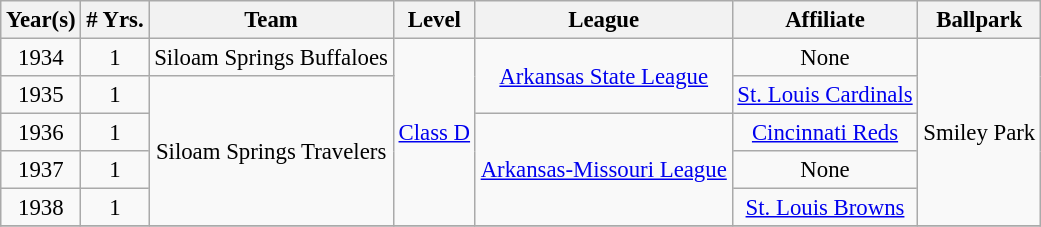<table class="wikitable" style="text-align:center; font-size: 95%;">
<tr>
<th>Year(s)</th>
<th># Yrs.</th>
<th>Team</th>
<th>Level</th>
<th>League</th>
<th>Affiliate</th>
<th>Ballpark</th>
</tr>
<tr>
<td>1934</td>
<td>1</td>
<td>Siloam Springs Buffaloes</td>
<td rowspan=5><a href='#'>Class D</a></td>
<td rowspan=2><a href='#'>Arkansas State League</a></td>
<td>None</td>
<td rowspan=5>Smiley Park</td>
</tr>
<tr>
<td>1935</td>
<td>1</td>
<td rowspan=4>Siloam Springs Travelers</td>
<td><a href='#'>St. Louis Cardinals</a></td>
</tr>
<tr>
<td>1936</td>
<td>1</td>
<td rowspan=3><a href='#'>Arkansas-Missouri League</a></td>
<td><a href='#'>Cincinnati Reds</a></td>
</tr>
<tr>
<td>1937</td>
<td>1</td>
<td>None</td>
</tr>
<tr>
<td>1938</td>
<td>1</td>
<td><a href='#'>St. Louis Browns</a></td>
</tr>
<tr>
</tr>
</table>
